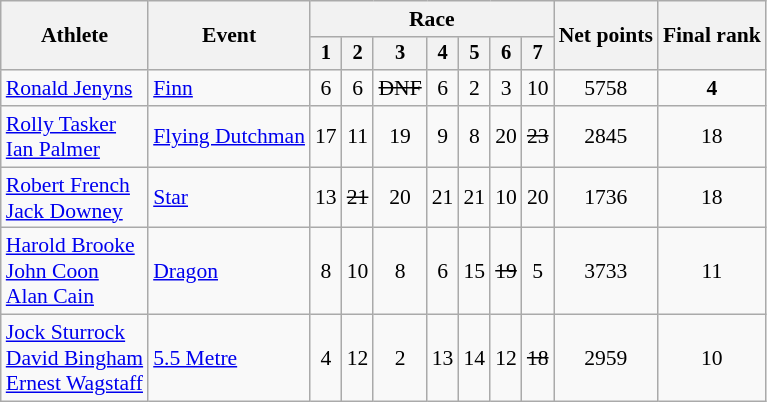<table class="wikitable" style="font-size:90%">
<tr>
<th rowspan="2">Athlete</th>
<th rowspan="2">Event</th>
<th colspan=7>Race</th>
<th rowspan=2>Net points</th>
<th rowspan=2>Final rank</th>
</tr>
<tr style="font-size:95%">
<th>1</th>
<th>2</th>
<th>3</th>
<th>4</th>
<th>5</th>
<th>6</th>
<th>7</th>
</tr>
<tr align=center>
<td align=left><a href='#'>Ronald Jenyns</a></td>
<td align=left><a href='#'>Finn</a></td>
<td>6</td>
<td>6</td>
<td><s>DNF</s></td>
<td>6</td>
<td>2</td>
<td>3</td>
<td>10</td>
<td>5758</td>
<td><strong>4</strong></td>
</tr>
<tr align=center>
<td align=left><a href='#'>Rolly Tasker</a><br><a href='#'>Ian Palmer</a></td>
<td align=left><a href='#'>Flying Dutchman</a></td>
<td>17</td>
<td>11</td>
<td>19</td>
<td>9</td>
<td>8</td>
<td>20</td>
<td><s>23</s></td>
<td>2845</td>
<td>18</td>
</tr>
<tr align=center>
<td align=left><a href='#'>Robert French</a><br><a href='#'>Jack Downey</a></td>
<td align=left><a href='#'>Star</a></td>
<td>13</td>
<td><s>21</s></td>
<td>20</td>
<td>21</td>
<td>21</td>
<td>10</td>
<td>20</td>
<td>1736</td>
<td>18</td>
</tr>
<tr align=center>
<td align=left><a href='#'>Harold Brooke</a><br><a href='#'>John Coon</a><br><a href='#'>Alan Cain</a></td>
<td align=left><a href='#'>Dragon</a></td>
<td>8</td>
<td>10</td>
<td>8</td>
<td>6</td>
<td>15</td>
<td><s>19</s></td>
<td>5</td>
<td>3733</td>
<td>11</td>
</tr>
<tr align=center>
<td align=left><a href='#'>Jock Sturrock</a><br><a href='#'>David Bingham</a><br><a href='#'>Ernest Wagstaff</a></td>
<td align=left><a href='#'>5.5 Metre</a></td>
<td>4</td>
<td>12</td>
<td>2</td>
<td>13</td>
<td>14</td>
<td>12</td>
<td><s>18</s></td>
<td>2959</td>
<td>10</td>
</tr>
</table>
